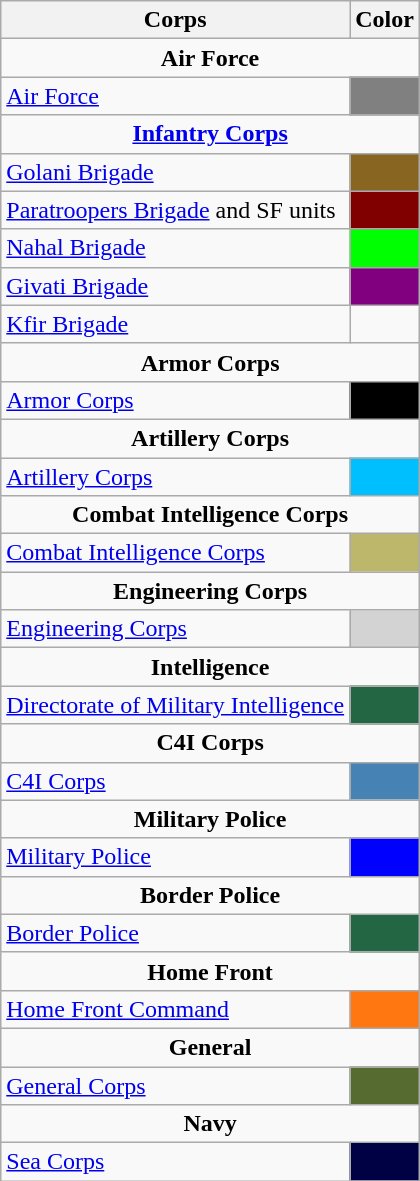<table class="wikitable">
<tr>
<th>Corps</th>
<th>Color</th>
</tr>
<tr>
<td colspan="2" style="text-align:center;"><strong>Air Force</strong></td>
</tr>
<tr>
<td><a href='#'>Air Force</a></td>
<td style="background:gray;"> </td>
</tr>
<tr>
<td colspan="2" style="text-align:center;"><strong><a href='#'>Infantry Corps</a></strong></td>
</tr>
<tr>
<td><a href='#'>Golani Brigade</a></td>
<td style="background:#862;"> </td>
</tr>
<tr>
<td><a href='#'>Paratroopers Brigade</a> and SF units</td>
<td style="background:maroon;"> </td>
</tr>
<tr>
<td><a href='#'>Nahal Brigade</a></td>
<td style="background:lime;"> </td>
</tr>
<tr>
<td><a href='#'>Givati Brigade</a></td>
<td style="background:Purple;"> </td>
</tr>
<tr>
<td><a href='#'>Kfir Brigade</a></td>
<td></td>
</tr>
<tr>
<td colspan="2" style="text-align:center;"><strong>Armor Corps</strong></td>
</tr>
<tr>
<td><a href='#'>Armor Corps</a></td>
<td style="background:black;"> </td>
</tr>
<tr>
<td colspan="2" style="text-align:center;"><strong>Artillery Corps</strong></td>
</tr>
<tr>
<td><a href='#'>Artillery Corps</a></td>
<td style="background:DeepSkyBlue;"> </td>
</tr>
<tr>
<td colspan="2" style="text-align:center;"><strong>Combat Intelligence Corps</strong></td>
</tr>
<tr>
<td><a href='#'>Combat Intelligence Corps</a></td>
<td style="background:darkkhaki;"> </td>
</tr>
<tr>
<td colspan="2" style="text-align:center;"><strong>Engineering Corps</strong></td>
</tr>
<tr>
<td><a href='#'>Engineering Corps</a></td>
<td style="background:LightGrey;"> </td>
</tr>
<tr>
<td colspan="2" style="text-align:center;"><strong>Intelligence</strong></td>
</tr>
<tr>
<td><a href='#'>Directorate of Military Intelligence</a></td>
<td style="background:#264;"> </td>
</tr>
<tr>
<td colspan="2" style="text-align:center;"><strong>C4I Corps</strong></td>
</tr>
<tr>
<td><a href='#'>C4I Corps</a></td>
<td style="background:SteelBlue;"> </td>
</tr>
<tr>
<td colspan="2" style="text-align:center;"><strong>Military Police</strong></td>
</tr>
<tr>
<td><a href='#'>Military Police</a></td>
<td style="background:blue"> </td>
</tr>
<tr>
<td colspan="2" style="text-align:center;"><strong>Border Police</strong></td>
</tr>
<tr>
<td><a href='#'>Border Police</a></td>
<td style="background:#264;"> </td>
</tr>
<tr>
<td colspan="2" style="text-align:center;"><strong>Home Front</strong></td>
</tr>
<tr>
<td><a href='#'>Home Front Command</a></td>
<td style="background:#f71;"> </td>
</tr>
<tr>
<td colspan="2" style="text-align:center;"><strong>General</strong></td>
</tr>
<tr>
<td><a href='#'>General Corps</a></td>
<td style="background:DarkOliveGreen;"> </td>
</tr>
<tr>
<td colspan="2" style="text-align:center;"><strong>Navy</strong></td>
</tr>
<tr>
<td><a href='#'>Sea Corps</a></td>
<td style="background:#004;"> </td>
</tr>
</table>
